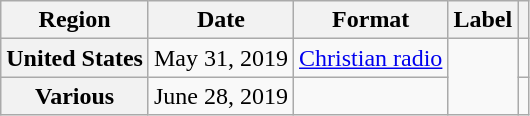<table class="wikitable plainrowheaders">
<tr>
<th scope="col">Region</th>
<th scope="col">Date</th>
<th scope="col">Format</th>
<th scope="col">Label</th>
<th scope="col"></th>
</tr>
<tr>
<th scope="row">United States</th>
<td>May 31, 2019</td>
<td><a href='#'>Christian radio</a></td>
<td rowspan="2"></td>
<td></td>
</tr>
<tr>
<th scope="row">Various</th>
<td>June 28, 2019</td>
<td></td>
<td></td>
</tr>
</table>
